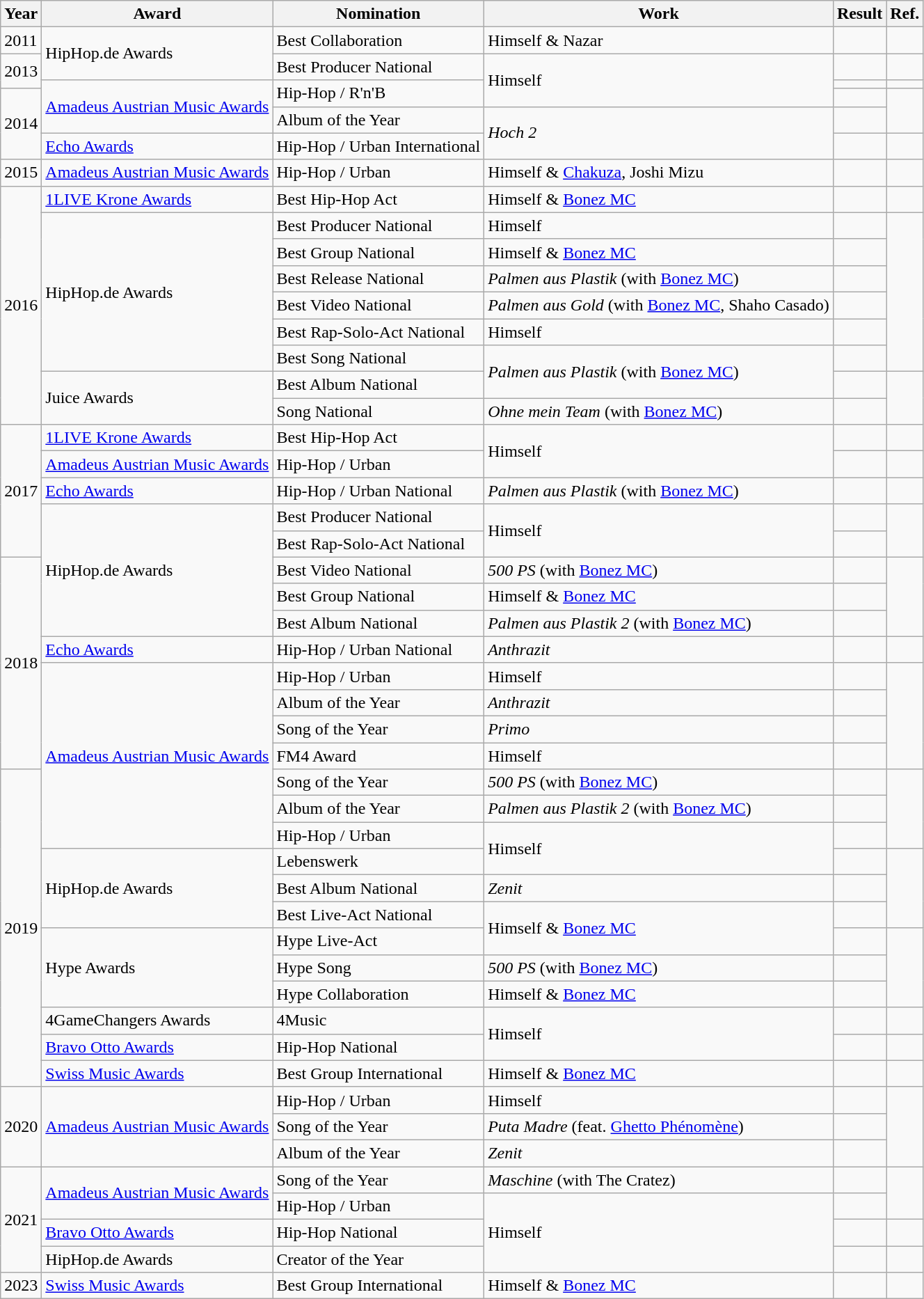<table class="wikitable">
<tr>
<th>Year</th>
<th>Award</th>
<th>Nomination</th>
<th>Work</th>
<th>Result</th>
<th>Ref.</th>
</tr>
<tr>
<td>2011</td>
<td rowspan="2">HipHop.de Awards</td>
<td>Best Collaboration</td>
<td>Himself & Nazar</td>
<td></td>
<td></td>
</tr>
<tr>
<td rowspan="2">2013</td>
<td>Best Producer National</td>
<td rowspan="3">Himself</td>
<td></td>
<td></td>
</tr>
<tr>
<td rowspan="3"><a href='#'>Amadeus Austrian Music Awards</a></td>
<td rowspan="2">Hip-Hop / R'n'B</td>
<td></td>
<td></td>
</tr>
<tr>
<td rowspan="3">2014</td>
<td></td>
<td rowspan="2"></td>
</tr>
<tr>
<td>Album of the Year</td>
<td rowspan="2"><em>Hoch 2</em></td>
<td></td>
</tr>
<tr>
<td><a href='#'>Echo Awards</a></td>
<td>Hip-Hop / Urban International</td>
<td></td>
<td></td>
</tr>
<tr>
<td>2015</td>
<td><a href='#'>Amadeus Austrian Music Awards</a></td>
<td>Hip-Hop / Urban</td>
<td>Himself & <a href='#'>Chakuza</a>, Joshi Mizu</td>
<td></td>
<td></td>
</tr>
<tr>
<td rowspan="9">2016</td>
<td><a href='#'>1LIVE Krone Awards</a></td>
<td>Best Hip-Hop Act</td>
<td>Himself & <a href='#'>Bonez MC</a></td>
<td></td>
<td></td>
</tr>
<tr>
<td rowspan="6">HipHop.de Awards</td>
<td>Best Producer National</td>
<td>Himself</td>
<td></td>
<td rowspan="6"></td>
</tr>
<tr>
<td>Best Group National</td>
<td>Himself & <a href='#'>Bonez MC</a></td>
<td></td>
</tr>
<tr>
<td>Best Release National</td>
<td><em>Palmen aus Plastik</em> (with <a href='#'>Bonez MC</a>)</td>
<td></td>
</tr>
<tr>
<td>Best Video National</td>
<td><em>Palmen aus Gold</em> (with <a href='#'>Bonez MC</a>, Shaho Casado)</td>
<td></td>
</tr>
<tr>
<td>Best Rap-Solo-Act National</td>
<td>Himself</td>
<td></td>
</tr>
<tr>
<td>Best Song National</td>
<td rowspan="2"><em>Palmen aus Plastik</em> (with <a href='#'>Bonez MC</a>)</td>
<td></td>
</tr>
<tr>
<td rowspan="2">Juice Awards</td>
<td>Best Album National</td>
<td></td>
<td rowspan="2"></td>
</tr>
<tr>
<td>Song National</td>
<td><em>Ohne mein Team</em> (with <a href='#'>Bonez MC</a>)</td>
<td></td>
</tr>
<tr>
<td rowspan="5">2017</td>
<td><a href='#'>1LIVE Krone Awards</a></td>
<td>Best Hip-Hop Act</td>
<td rowspan="2">Himself</td>
<td></td>
<td></td>
</tr>
<tr>
<td><a href='#'>Amadeus Austrian Music Awards</a></td>
<td>Hip-Hop / Urban</td>
<td></td>
<td></td>
</tr>
<tr>
<td><a href='#'>Echo Awards</a></td>
<td>Hip-Hop / Urban National</td>
<td><em>Palmen aus Plastik</em> (with <a href='#'>Bonez MC</a>)</td>
<td></td>
<td></td>
</tr>
<tr>
<td rowspan="5">HipHop.de Awards</td>
<td>Best Producer National</td>
<td rowspan="2">Himself</td>
<td></td>
<td rowspan="2"></td>
</tr>
<tr>
<td>Best Rap-Solo-Act National</td>
<td></td>
</tr>
<tr>
<td rowspan="8">2018</td>
<td>Best Video National</td>
<td><em>500 PS</em> (with <a href='#'>Bonez MC</a>)</td>
<td></td>
<td rowspan="3"></td>
</tr>
<tr>
<td>Best Group National</td>
<td>Himself & <a href='#'>Bonez MC</a></td>
<td></td>
</tr>
<tr>
<td>Best Album National</td>
<td><em>Palmen aus Plastik 2</em> (with <a href='#'>Bonez MC</a>)</td>
<td></td>
</tr>
<tr>
<td><a href='#'>Echo Awards</a></td>
<td>Hip-Hop / Urban National</td>
<td><em>Anthrazit</em></td>
<td></td>
<td></td>
</tr>
<tr>
<td rowspan="7"><a href='#'>Amadeus Austrian Music Awards</a></td>
<td>Hip-Hop / Urban</td>
<td>Himself</td>
<td></td>
<td rowspan="4"></td>
</tr>
<tr>
<td>Album of the Year</td>
<td><em>Anthrazit</em></td>
<td></td>
</tr>
<tr>
<td>Song of the Year</td>
<td><em>Primo</em></td>
<td></td>
</tr>
<tr>
<td>FM4 Award</td>
<td>Himself</td>
<td></td>
</tr>
<tr>
<td rowspan="12">2019</td>
<td>Song of the Year</td>
<td><em>500 PS</em> (with <a href='#'>Bonez MC</a>)</td>
<td></td>
<td rowspan="3"></td>
</tr>
<tr>
<td>Album of the Year</td>
<td><em>Palmen aus Plastik 2</em> (with <a href='#'>Bonez MC</a>)</td>
<td></td>
</tr>
<tr>
<td>Hip-Hop / Urban</td>
<td rowspan="2">Himself</td>
<td></td>
</tr>
<tr>
<td rowspan="3">HipHop.de Awards</td>
<td>Lebenswerk</td>
<td></td>
<td rowspan="3"></td>
</tr>
<tr>
<td>Best Album National</td>
<td><em>Zenit</em></td>
<td></td>
</tr>
<tr>
<td>Best Live-Act National</td>
<td rowspan="2">Himself & <a href='#'>Bonez MC</a></td>
<td></td>
</tr>
<tr>
<td rowspan="3">Hype Awards</td>
<td>Hype Live-Act</td>
<td></td>
<td rowspan="3"></td>
</tr>
<tr>
<td>Hype Song</td>
<td><em>500 PS</em> (with <a href='#'>Bonez MC</a>)</td>
<td></td>
</tr>
<tr>
<td>Hype Collaboration</td>
<td>Himself & <a href='#'>Bonez MC</a></td>
<td></td>
</tr>
<tr>
<td>4GameChangers Awards</td>
<td>4Music</td>
<td rowspan="2">Himself</td>
<td></td>
<td></td>
</tr>
<tr>
<td><a href='#'>Bravo Otto Awards</a></td>
<td>Hip-Hop National</td>
<td></td>
<td></td>
</tr>
<tr>
<td><a href='#'>Swiss Music Awards</a></td>
<td>Best Group International</td>
<td>Himself & <a href='#'>Bonez MC</a></td>
<td></td>
<td></td>
</tr>
<tr>
<td rowspan="3">2020</td>
<td rowspan="3"><a href='#'>Amadeus Austrian Music Awards</a></td>
<td>Hip-Hop / Urban</td>
<td>Himself</td>
<td></td>
<td rowspan="3"></td>
</tr>
<tr>
<td>Song of the Year</td>
<td><em>Puta Madre</em> (feat. <a href='#'>Ghetto Phénomène</a>)</td>
<td></td>
</tr>
<tr>
<td>Album of the Year</td>
<td><em>Zenit</em></td>
<td></td>
</tr>
<tr>
<td rowspan="4">2021</td>
<td rowspan="2"><a href='#'>Amadeus Austrian Music Awards</a></td>
<td>Song of the Year</td>
<td><em>Maschine</em> (with The Cratez)</td>
<td></td>
<td rowspan="2"></td>
</tr>
<tr>
<td>Hip-Hop / Urban</td>
<td rowspan="3">Himself</td>
<td></td>
</tr>
<tr>
<td><a href='#'>Bravo Otto Awards</a></td>
<td>Hip-Hop National</td>
<td></td>
<td></td>
</tr>
<tr>
<td>HipHop.de Awards</td>
<td>Creator of the Year</td>
<td></td>
<td></td>
</tr>
<tr>
<td>2023</td>
<td><a href='#'>Swiss Music Awards</a></td>
<td>Best Group International</td>
<td>Himself & <a href='#'>Bonez MC</a></td>
<td></td>
<td></td>
</tr>
</table>
